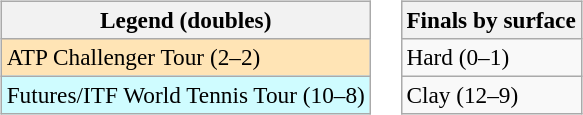<table>
<tr valign=top>
<td><br><table class=wikitable style=font-size:97%>
<tr>
<th>Legend (doubles)</th>
</tr>
<tr bgcolor=moccasin>
<td>ATP Challenger Tour (2–2)</td>
</tr>
<tr bgcolor=cffcff>
<td>Futures/ITF World Tennis Tour (10–8)</td>
</tr>
</table>
</td>
<td><br><table class=wikitable style=font-size:97%>
<tr>
<th>Finals by surface</th>
</tr>
<tr>
<td>Hard (0–1)</td>
</tr>
<tr>
<td>Clay (12–9)</td>
</tr>
</table>
</td>
</tr>
</table>
